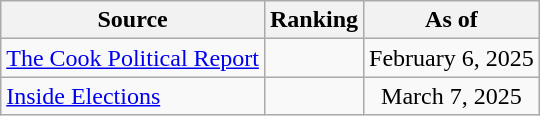<table class="wikitable" style="text-align:center">
<tr>
<th>Source</th>
<th>Ranking</th>
<th>As of</th>
</tr>
<tr>
<td align=left><a href='#'>The Cook Political Report</a></td>
<td></td>
<td>February 6, 2025</td>
</tr>
<tr>
<td align=left><a href='#'>Inside Elections</a></td>
<td></td>
<td>March 7, 2025</td>
</tr>
</table>
